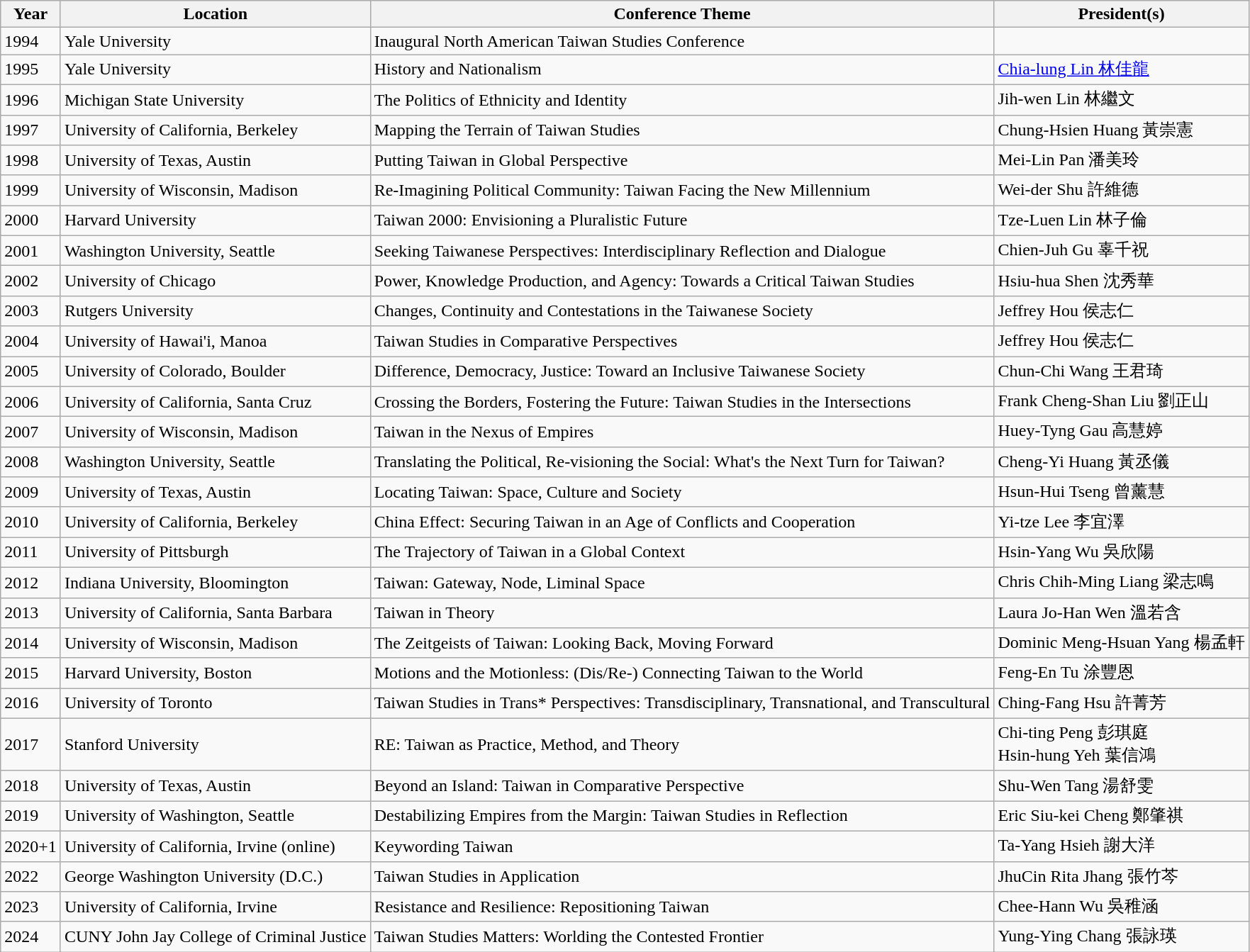<table class="wikitable">
<tr>
<th>Year</th>
<th>Location</th>
<th>Conference Theme </th>
<th>President(s)</th>
</tr>
<tr>
<td>1994</td>
<td>Yale University</td>
<td>Inaugural North American Taiwan Studies Conference</td>
<td></td>
</tr>
<tr>
<td>1995</td>
<td>Yale University</td>
<td>History and Nationalism</td>
<td><a href='#'>Chia-lung Lin 林佳龍</a></td>
</tr>
<tr>
<td>1996</td>
<td>Michigan State University</td>
<td>The Politics of Ethnicity and Identity</td>
<td>Jih-wen Lin 林繼文 </td>
</tr>
<tr>
<td>1997</td>
<td>University of California, Berkeley</td>
<td>Mapping the Terrain of Taiwan Studies</td>
<td>Chung-Hsien Huang 黃崇憲 </td>
</tr>
<tr>
<td>1998</td>
<td>University of Texas, Austin</td>
<td>Putting Taiwan in Global Perspective</td>
<td>Mei-Lin Pan  潘美玲 </td>
</tr>
<tr>
<td>1999</td>
<td>University of Wisconsin, Madison</td>
<td>Re-Imagining Political Community: Taiwan Facing the New Millennium</td>
<td>Wei-der Shu 許維德 </td>
</tr>
<tr>
<td>2000</td>
<td>Harvard University</td>
<td>Taiwan 2000: Envisioning a Pluralistic Future</td>
<td>Tze-Luen Lin 林子倫 </td>
</tr>
<tr>
<td>2001</td>
<td>Washington University, Seattle</td>
<td>Seeking Taiwanese Perspectives: Interdisciplinary Reflection and Dialogue</td>
<td>Chien-Juh Gu 辜千祝 </td>
</tr>
<tr>
<td>2002</td>
<td>University of Chicago</td>
<td>Power, Knowledge Production, and Agency: Towards a Critical Taiwan Studies</td>
<td>Hsiu-hua Shen 沈秀華 </td>
</tr>
<tr>
<td>2003</td>
<td>Rutgers University</td>
<td>Changes, Continuity and Contestations in the Taiwanese Society</td>
<td>Jeffrey Hou 侯志仁 </td>
</tr>
<tr>
<td>2004</td>
<td>University of Hawai'i, Manoa</td>
<td>Taiwan Studies in Comparative Perspectives</td>
<td>Jeffrey Hou 侯志仁</td>
</tr>
<tr>
<td>2005</td>
<td>University of Colorado, Boulder</td>
<td>Difference, Democracy, Justice: Toward an Inclusive Taiwanese Society</td>
<td>Chun-Chi Wang 王君琦 </td>
</tr>
<tr>
<td>2006</td>
<td>University of California, Santa Cruz</td>
<td>Crossing the Borders, Fostering the Future: Taiwan Studies in the Intersections</td>
<td>Frank Cheng-Shan Liu 劉正山 </td>
</tr>
<tr>
<td>2007</td>
<td>University of Wisconsin, Madison</td>
<td>Taiwan in the Nexus of Empires</td>
<td>Huey-Tyng Gau  高慧婷</td>
</tr>
<tr>
<td>2008</td>
<td>Washington University, Seattle</td>
<td>Translating the Political, Re-visioning the Social: What's the Next Turn for Taiwan?</td>
<td>Cheng-Yi Huang 黃丞儀 </td>
</tr>
<tr>
<td>2009</td>
<td>University of Texas, Austin</td>
<td>Locating Taiwan: Space, Culture and Society</td>
<td>Hsun-Hui Tseng 曾薰慧 </td>
</tr>
<tr>
<td>2010</td>
<td>University of California, Berkeley</td>
<td>China Effect: Securing Taiwan in an Age of Conflicts and Cooperation</td>
<td>Yi-tze Lee  李宜澤 </td>
</tr>
<tr>
<td>2011</td>
<td>University of Pittsburgh</td>
<td>The Trajectory of Taiwan in a Global Context</td>
<td>Hsin-Yang Wu  吳欣陽</td>
</tr>
<tr>
<td>2012</td>
<td>Indiana University, Bloomington</td>
<td>Taiwan: Gateway, Node, Liminal Space</td>
<td>Chris Chih-Ming Liang  梁志鳴</td>
</tr>
<tr>
<td>2013</td>
<td>University of California, Santa Barbara</td>
<td>Taiwan in Theory</td>
<td>Laura Jo-Han Wen  溫若含 </td>
</tr>
<tr>
<td>2014</td>
<td>University of Wisconsin, Madison</td>
<td>The Zeitgeists of Taiwan: Looking Back, Moving Forward </td>
<td>Dominic Meng-Hsuan Yang  楊孟軒 </td>
</tr>
<tr>
<td>2015</td>
<td>Harvard University, Boston</td>
<td>Motions and the Motionless:  (Dis/Re-) Connecting Taiwan to the World </td>
<td>Feng-En Tu  涂豐恩</td>
</tr>
<tr>
<td>2016</td>
<td>University of Toronto</td>
<td>Taiwan Studies in Trans* Perspectives: Transdisciplinary, Transnational, and Transcultural</td>
<td>Ching-Fang Hsu 許菁芳</td>
</tr>
<tr>
<td>2017</td>
<td>Stanford University</td>
<td>RE: Taiwan as Practice, Method, and Theory</td>
<td>Chi-ting Peng 彭琪庭<br>Hsin-hung Yeh 葉信鴻</td>
</tr>
<tr>
<td>2018</td>
<td>University of Texas, Austin</td>
<td>Beyond an Island: Taiwan in Comparative Perspective</td>
<td>Shu-Wen Tang 湯舒雯</td>
</tr>
<tr>
<td>2019</td>
<td>University of Washington, Seattle</td>
<td>Destabilizing Empires from the Margin: Taiwan Studies in Reflection</td>
<td>Eric Siu-kei Cheng 鄭肇祺</td>
</tr>
<tr>
<td>2020+1</td>
<td>University of California, Irvine (online)</td>
<td>Keywording Taiwan</td>
<td>Ta-Yang Hsieh 謝大洋</td>
</tr>
<tr>
<td>2022</td>
<td>George Washington University (D.C.)</td>
<td>Taiwan Studies in Application</td>
<td>JhuCin Rita Jhang 張竹芩 </td>
</tr>
<tr>
<td>2023</td>
<td>University of California, Irvine</td>
<td>Resistance and Resilience: Repositioning Taiwan</td>
<td>Chee-Hann Wu 吳稚涵</td>
</tr>
<tr>
<td>2024</td>
<td>CUNY John Jay College of Criminal Justice</td>
<td>Taiwan Studies Matters: Worlding the Contested Frontier</td>
<td>Yung-Ying Chang 張詠瑛</td>
</tr>
</table>
